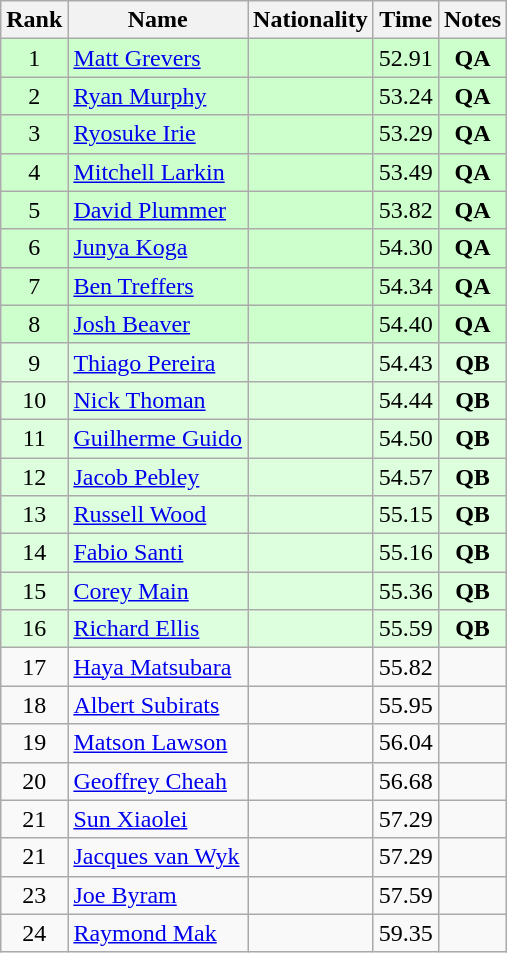<table class="wikitable sortable" style="text-align:center">
<tr>
<th>Rank</th>
<th>Name</th>
<th>Nationality</th>
<th>Time</th>
<th>Notes</th>
</tr>
<tr bgcolor=ccffcc>
<td>1</td>
<td align=left><a href='#'>Matt Grevers</a></td>
<td align=left></td>
<td>52.91</td>
<td><strong>QA</strong></td>
</tr>
<tr bgcolor=ccffcc>
<td>2</td>
<td align=left><a href='#'>Ryan Murphy</a></td>
<td align=left></td>
<td>53.24</td>
<td><strong>QA</strong></td>
</tr>
<tr bgcolor=ccffcc>
<td>3</td>
<td align=left><a href='#'>Ryosuke Irie</a></td>
<td align=left></td>
<td>53.29</td>
<td><strong>QA</strong></td>
</tr>
<tr bgcolor=ccffcc>
<td>4</td>
<td align=left><a href='#'>Mitchell Larkin</a></td>
<td align=left></td>
<td>53.49</td>
<td><strong>QA</strong></td>
</tr>
<tr bgcolor=ccffcc>
<td>5</td>
<td align=left><a href='#'>David Plummer</a></td>
<td align=left></td>
<td>53.82</td>
<td><strong>QA</strong></td>
</tr>
<tr bgcolor=ccffcc>
<td>6</td>
<td align=left><a href='#'>Junya Koga</a></td>
<td align=left></td>
<td>54.30</td>
<td><strong>QA</strong></td>
</tr>
<tr bgcolor=ccffcc>
<td>7</td>
<td align=left><a href='#'>Ben Treffers</a></td>
<td align=left></td>
<td>54.34</td>
<td><strong>QA</strong></td>
</tr>
<tr bgcolor=ccffcc>
<td>8</td>
<td align=left><a href='#'>Josh Beaver</a></td>
<td align=left></td>
<td>54.40</td>
<td><strong>QA</strong></td>
</tr>
<tr bgcolor=ddffdd>
<td>9</td>
<td align=left><a href='#'>Thiago Pereira</a></td>
<td align=left></td>
<td>54.43</td>
<td><strong>QB</strong></td>
</tr>
<tr bgcolor=ddffdd>
<td>10</td>
<td align=left><a href='#'>Nick Thoman</a></td>
<td align=left></td>
<td>54.44</td>
<td><strong>QB</strong></td>
</tr>
<tr bgcolor=ddffdd>
<td>11</td>
<td align=left><a href='#'>Guilherme Guido</a></td>
<td align=left></td>
<td>54.50</td>
<td><strong>QB</strong></td>
</tr>
<tr bgcolor=ddffdd>
<td>12</td>
<td align=left><a href='#'>Jacob Pebley</a></td>
<td align=left></td>
<td>54.57</td>
<td><strong>QB</strong></td>
</tr>
<tr bgcolor=ddffdd>
<td>13</td>
<td align=left><a href='#'>Russell Wood</a></td>
<td align=left></td>
<td>55.15</td>
<td><strong>QB</strong></td>
</tr>
<tr bgcolor=ddffdd>
<td>14</td>
<td align=left><a href='#'>Fabio Santi</a></td>
<td align=left></td>
<td>55.16</td>
<td><strong>QB</strong></td>
</tr>
<tr bgcolor=ddffdd>
<td>15</td>
<td align=left><a href='#'>Corey Main</a></td>
<td align=left></td>
<td>55.36</td>
<td><strong>QB</strong></td>
</tr>
<tr bgcolor=ddffdd>
<td>16</td>
<td align=left><a href='#'>Richard Ellis</a></td>
<td align=left></td>
<td>55.59</td>
<td><strong>QB</strong></td>
</tr>
<tr>
<td>17</td>
<td align=left><a href='#'>Haya Matsubara</a></td>
<td align=left></td>
<td>55.82</td>
<td></td>
</tr>
<tr>
<td>18</td>
<td align=left><a href='#'>Albert Subirats</a></td>
<td align=left></td>
<td>55.95</td>
<td></td>
</tr>
<tr>
<td>19</td>
<td align=left><a href='#'>Matson Lawson</a></td>
<td align=left></td>
<td>56.04</td>
<td></td>
</tr>
<tr>
<td>20</td>
<td align=left><a href='#'>Geoffrey Cheah</a></td>
<td align=left></td>
<td>56.68</td>
<td></td>
</tr>
<tr>
<td>21</td>
<td align=left><a href='#'>Sun Xiaolei</a></td>
<td align=left></td>
<td>57.29</td>
<td></td>
</tr>
<tr>
<td>21</td>
<td align=left><a href='#'>Jacques van Wyk</a></td>
<td align=left></td>
<td>57.29</td>
<td></td>
</tr>
<tr>
<td>23</td>
<td align=left><a href='#'>Joe Byram</a></td>
<td align=left></td>
<td>57.59</td>
<td></td>
</tr>
<tr>
<td>24</td>
<td align=left><a href='#'>Raymond Mak</a></td>
<td align=left></td>
<td>59.35</td>
<td></td>
</tr>
</table>
